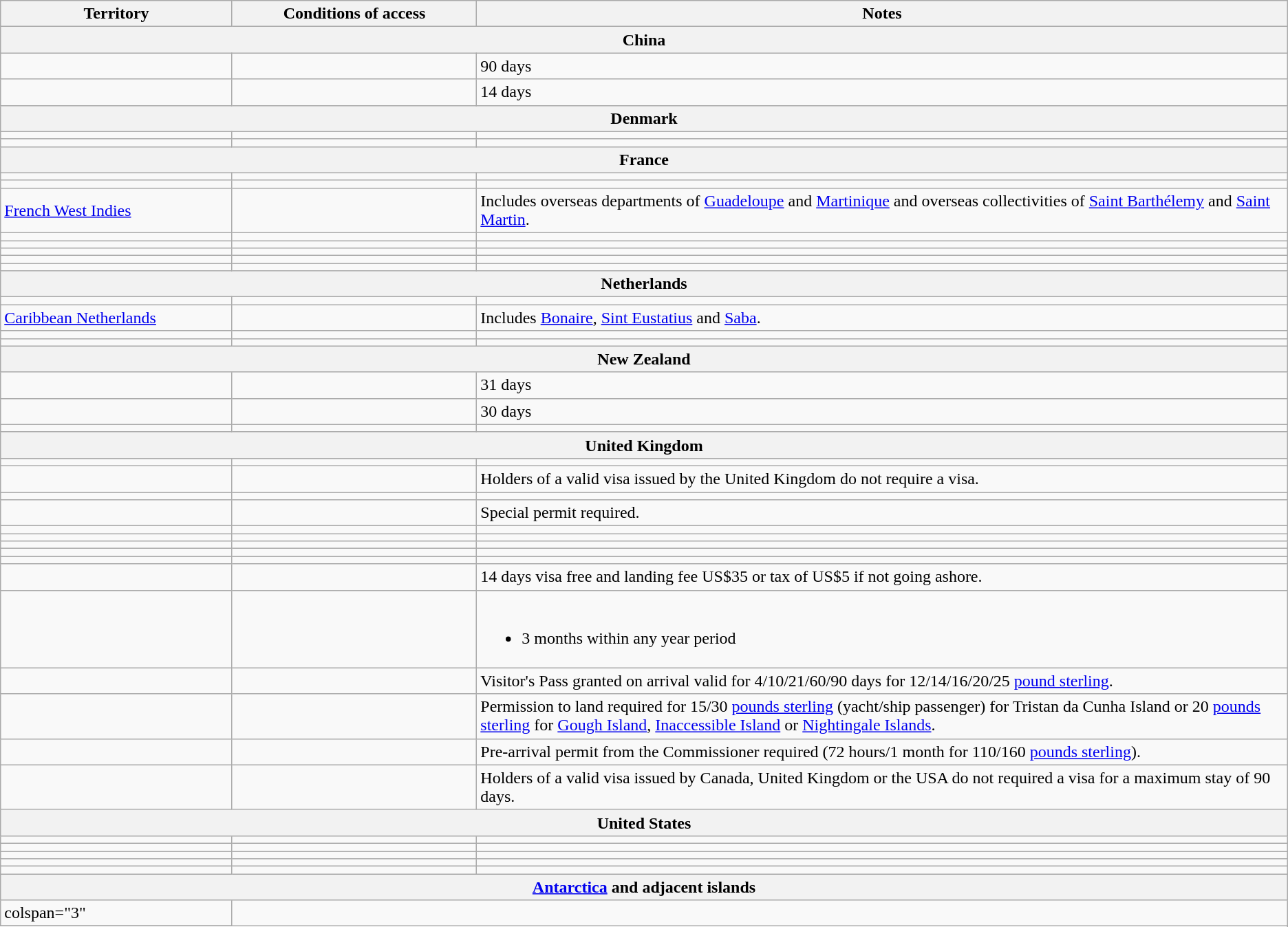<table class="wikitable" style="text-align: left; table-layout: fixed;">
<tr>
<th width="18%">Territory</th>
<th width="19%">Conditions of access</th>
<th>Notes</th>
</tr>
<tr>
<th colspan="3">China</th>
</tr>
<tr>
<td></td>
<td></td>
<td>90 days</td>
</tr>
<tr>
<td></td>
<td></td>
<td>14 days</td>
</tr>
<tr>
<th colspan="3">Denmark</th>
</tr>
<tr>
<td></td>
<td></td>
<td></td>
</tr>
<tr>
<td></td>
<td></td>
<td></td>
</tr>
<tr>
<th colspan="3">France</th>
</tr>
<tr>
<td></td>
<td></td>
<td></td>
</tr>
<tr>
<td></td>
<td></td>
<td></td>
</tr>
<tr>
<td> <a href='#'>French West Indies</a></td>
<td></td>
<td>Includes overseas departments of <a href='#'>Guadeloupe</a> and <a href='#'>Martinique</a> and overseas collectivities of <a href='#'>Saint Barthélemy</a> and <a href='#'>Saint Martin</a>.</td>
</tr>
<tr>
<td></td>
<td></td>
<td></td>
</tr>
<tr>
<td></td>
<td></td>
<td></td>
</tr>
<tr>
<td></td>
<td></td>
<td></td>
</tr>
<tr>
<td></td>
<td></td>
<td></td>
</tr>
<tr>
<td></td>
<td></td>
<td></td>
</tr>
<tr>
<th colspan="3">Netherlands</th>
</tr>
<tr>
<td></td>
<td></td>
<td></td>
</tr>
<tr>
<td> <a href='#'>Caribbean Netherlands</a></td>
<td></td>
<td>Includes <a href='#'>Bonaire</a>, <a href='#'>Sint Eustatius</a> and <a href='#'>Saba</a>.</td>
</tr>
<tr>
<td></td>
<td></td>
<td></td>
</tr>
<tr>
<td></td>
<td></td>
<td></td>
</tr>
<tr>
<th colspan="3">New Zealand</th>
</tr>
<tr>
<td></td>
<td></td>
<td>31 days</td>
</tr>
<tr>
<td></td>
<td></td>
<td>30 days</td>
</tr>
<tr>
<td></td>
<td></td>
<td></td>
</tr>
<tr>
<th colspan="3">United Kingdom</th>
</tr>
<tr>
<td></td>
<td></td>
<td></td>
</tr>
<tr>
<td></td>
<td></td>
<td>Holders of a valid visa issued by the United Kingdom do not require a visa.</td>
</tr>
<tr>
<td></td>
<td></td>
<td></td>
</tr>
<tr>
<td></td>
<td></td>
<td>Special permit required.</td>
</tr>
<tr>
<td></td>
<td></td>
<td></td>
</tr>
<tr>
<td></td>
<td></td>
<td></td>
</tr>
<tr>
<td></td>
<td></td>
<td></td>
</tr>
<tr>
<td></td>
<td></td>
<td></td>
</tr>
<tr>
<td></td>
<td></td>
<td></td>
</tr>
<tr>
<td></td>
<td></td>
<td>14 days visa free and landing fee US$35 or tax of US$5 if not going ashore.</td>
</tr>
<tr>
<td></td>
<td></td>
<td><br><ul><li>3 months within any year period</li></ul></td>
</tr>
<tr>
<td></td>
<td></td>
<td>Visitor's Pass granted on arrival valid for 4/10/21/60/90 days for 12/14/16/20/25 <a href='#'>pound sterling</a>.</td>
</tr>
<tr>
<td></td>
<td></td>
<td>Permission to land required for 15/30 <a href='#'>pounds sterling</a> (yacht/ship passenger) for Tristan da Cunha Island or 20 <a href='#'>pounds sterling</a> for <a href='#'>Gough Island</a>, <a href='#'>Inaccessible Island</a> or <a href='#'>Nightingale Islands</a>.</td>
</tr>
<tr>
<td></td>
<td></td>
<td>Pre-arrival permit from the Commissioner required (72 hours/1 month for 110/160 <a href='#'>pounds sterling</a>).</td>
</tr>
<tr>
<td></td>
<td></td>
<td>Holders of a valid visa issued by Canada, United Kingdom or the USA do not required a visa for a maximum stay of 90 days.</td>
</tr>
<tr>
<th colspan="3">United States</th>
</tr>
<tr>
<td></td>
<td></td>
<td></td>
</tr>
<tr>
<td></td>
<td></td>
<td></td>
</tr>
<tr>
<td></td>
<td></td>
<td></td>
</tr>
<tr>
<td></td>
<td></td>
<td></td>
</tr>
<tr>
<td></td>
<td></td>
<td></td>
</tr>
<tr>
<th colspan="3"><a href='#'>Antarctica</a> and adjacent islands</th>
</tr>
<tr>
<td>colspan="3" </td>
</tr>
<tr>
</tr>
</table>
